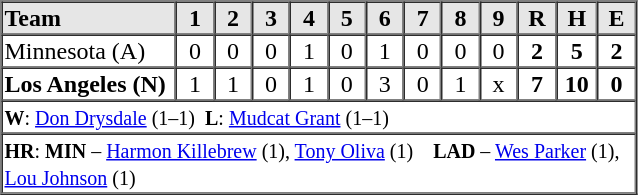<table border=1 cellspacing=0 width=425 style="margin-left:3em;">
<tr style="text-align:center; background-color:#e6e6e6;">
<th align=left width=125>Team</th>
<th width=25>1</th>
<th width=25>2</th>
<th width=25>3</th>
<th width=25>4</th>
<th width=25>5</th>
<th width=25>6</th>
<th width=25>7</th>
<th width=25>8</th>
<th width=25>9</th>
<th width=25>R</th>
<th width=25>H</th>
<th width=25>E</th>
</tr>
<tr style="text-align:center;">
<td align=left>Minnesota (A)</td>
<td>0</td>
<td>0</td>
<td>0</td>
<td>1</td>
<td>0</td>
<td>1</td>
<td>0</td>
<td>0</td>
<td>0</td>
<td><strong>2</strong></td>
<td><strong>5</strong></td>
<td><strong>2</strong></td>
</tr>
<tr style="text-align:center;">
<td align=left><strong>Los Angeles (N)</strong></td>
<td>1</td>
<td>1</td>
<td>0</td>
<td>1</td>
<td>0</td>
<td>3</td>
<td>0</td>
<td>1</td>
<td>x</td>
<td><strong>7</strong></td>
<td><strong>10</strong></td>
<td><strong>0</strong></td>
</tr>
<tr style="text-align:left;">
<td colspan=13><small><strong>W</strong>: <a href='#'>Don Drysdale</a> (1–1)  <strong>L</strong>: <a href='#'>Mudcat Grant</a> (1–1)</small></td>
</tr>
<tr style="text-align:left;">
<td colspan=13><small><strong>HR</strong>: <strong>MIN</strong> – <a href='#'>Harmon Killebrew</a> (1), <a href='#'>Tony Oliva</a> (1)    <strong>LAD</strong> – <a href='#'>Wes Parker</a> (1), <a href='#'>Lou Johnson</a> (1)</small></td>
</tr>
</table>
